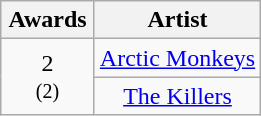<table class="wikitable" rowspan="2" style="text-align:center;">
<tr>
<th scope="col" style="width:55px;">Awards</th>
<th scope="col" style="text-align:center;">Artist</th>
</tr>
<tr>
<td rowspan="2">2<br><small>(2)</small></td>
<td><a href='#'>Arctic Monkeys</a></td>
</tr>
<tr>
<td><a href='#'>The Killers</a></td>
</tr>
</table>
